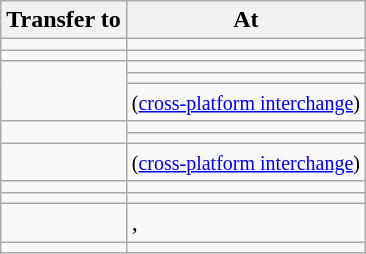<table class="wikitable" style="border-collapse: collapse">
<tr>
<th>Transfer to</th>
<th>At</th>
</tr>
<tr>
<td></td>
<td></td>
</tr>
<tr>
<td></td>
<td></td>
</tr>
<tr>
<td rowspan="3"></td>
<td></td>
</tr>
<tr>
<td></td>
</tr>
<tr>
<td> <small>(<a href='#'>cross-platform interchange</a>)</small></td>
</tr>
<tr>
<td rowspan="2"></td>
<td></td>
</tr>
<tr>
<td></td>
</tr>
<tr>
<td></td>
<td> <small>(<a href='#'>cross-platform interchange</a>)</small></td>
</tr>
<tr>
<td></td>
<td></td>
</tr>
<tr>
<td></td>
<td></td>
</tr>
<tr>
<td></td>
<td>, </td>
</tr>
<tr>
<td></td>
<td></td>
</tr>
</table>
